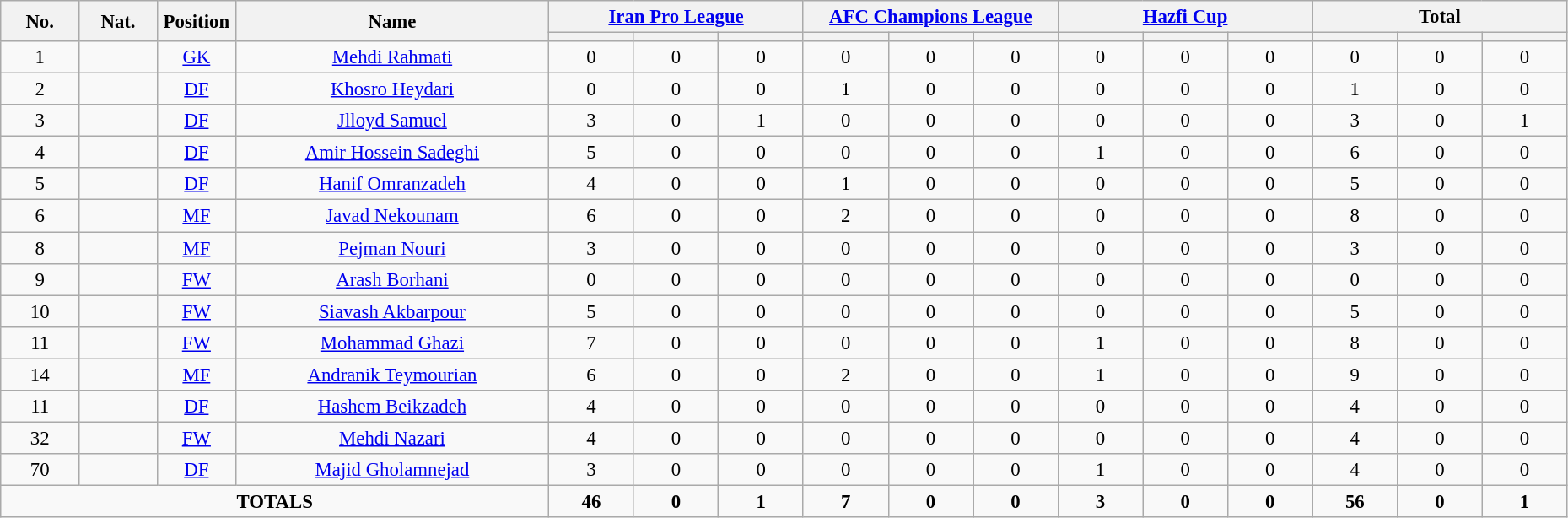<table class="wikitable" style="font-size: 95%; text-align: center;">
<tr>
<th rowspan="2" style="width:5%;">No.</th>
<th rowspan="2" style="width:5%;">Nat.</th>
<th rowspan="2" style="width:5%;">Position</th>
<th rowspan="2" style="width:20%;">Name</th>
<th colspan=3><a href='#'>Iran Pro League</a></th>
<th colspan=3><a href='#'>AFC Champions League</a></th>
<th colspan=3><a href='#'>Hazfi Cup</a></th>
<th colspan=3>Total</th>
</tr>
<tr>
<th width=60></th>
<th width=60></th>
<th width=60></th>
<th width=60></th>
<th width=60></th>
<th width=60></th>
<th width=60></th>
<th width=60></th>
<th width=60></th>
<th width=60></th>
<th width=60></th>
<th width=60></th>
</tr>
<tr>
<td>1</td>
<td></td>
<td><a href='#'>GK</a></td>
<td><a href='#'>Mehdi Rahmati</a></td>
<td>0</td>
<td>0</td>
<td>0</td>
<td>0</td>
<td>0</td>
<td>0</td>
<td>0</td>
<td>0</td>
<td>0</td>
<td>0</td>
<td>0</td>
<td>0</td>
</tr>
<tr>
<td>2</td>
<td></td>
<td><a href='#'>DF</a></td>
<td><a href='#'>Khosro Heydari</a></td>
<td>0</td>
<td>0</td>
<td>0</td>
<td>1</td>
<td>0</td>
<td>0</td>
<td>0</td>
<td>0</td>
<td>0</td>
<td>1</td>
<td>0</td>
<td>0</td>
</tr>
<tr>
<td>3</td>
<td></td>
<td><a href='#'>DF</a></td>
<td><a href='#'>Jlloyd Samuel</a></td>
<td>3</td>
<td>0</td>
<td>1</td>
<td>0</td>
<td>0</td>
<td>0</td>
<td>0</td>
<td>0</td>
<td>0</td>
<td>3</td>
<td>0</td>
<td>1</td>
</tr>
<tr>
<td>4</td>
<td></td>
<td><a href='#'>DF</a></td>
<td><a href='#'>Amir Hossein Sadeghi</a></td>
<td>5</td>
<td>0</td>
<td>0</td>
<td>0</td>
<td>0</td>
<td>0</td>
<td>1</td>
<td>0</td>
<td>0</td>
<td>6</td>
<td>0</td>
<td>0</td>
</tr>
<tr>
<td>5</td>
<td></td>
<td><a href='#'>DF</a></td>
<td><a href='#'>Hanif Omranzadeh</a></td>
<td>4</td>
<td>0</td>
<td>0</td>
<td>1</td>
<td>0</td>
<td>0</td>
<td>0</td>
<td>0</td>
<td>0</td>
<td>5</td>
<td>0</td>
<td>0</td>
</tr>
<tr>
<td>6</td>
<td></td>
<td><a href='#'>MF</a></td>
<td><a href='#'>Javad Nekounam</a></td>
<td>6</td>
<td>0</td>
<td>0</td>
<td>2</td>
<td>0</td>
<td>0</td>
<td>0</td>
<td>0</td>
<td>0</td>
<td>8</td>
<td>0</td>
<td>0</td>
</tr>
<tr>
<td>8</td>
<td></td>
<td><a href='#'>MF</a></td>
<td><a href='#'>Pejman Nouri</a></td>
<td>3</td>
<td>0</td>
<td>0</td>
<td>0</td>
<td>0</td>
<td>0</td>
<td>0</td>
<td>0</td>
<td>0</td>
<td>3</td>
<td>0</td>
<td>0</td>
</tr>
<tr>
<td>9</td>
<td></td>
<td><a href='#'>FW</a></td>
<td><a href='#'>Arash Borhani</a></td>
<td>0</td>
<td>0</td>
<td>0</td>
<td>0</td>
<td>0</td>
<td>0</td>
<td>0</td>
<td>0</td>
<td>0</td>
<td>0</td>
<td>0</td>
<td>0</td>
</tr>
<tr>
<td>10</td>
<td></td>
<td><a href='#'>FW</a></td>
<td><a href='#'>Siavash Akbarpour</a></td>
<td>5</td>
<td>0</td>
<td>0</td>
<td>0</td>
<td>0</td>
<td>0</td>
<td>0</td>
<td>0</td>
<td>0</td>
<td>5</td>
<td>0</td>
<td>0</td>
</tr>
<tr>
<td>11</td>
<td></td>
<td><a href='#'>FW</a></td>
<td><a href='#'>Mohammad Ghazi</a></td>
<td>7</td>
<td>0</td>
<td>0</td>
<td>0</td>
<td>0</td>
<td>0</td>
<td>1</td>
<td>0</td>
<td>0</td>
<td>8</td>
<td>0</td>
<td>0</td>
</tr>
<tr>
<td>14</td>
<td></td>
<td><a href='#'>MF</a></td>
<td><a href='#'>Andranik Teymourian</a></td>
<td>6</td>
<td>0</td>
<td>0</td>
<td>2</td>
<td>0</td>
<td>0</td>
<td>1</td>
<td>0</td>
<td>0</td>
<td>9</td>
<td>0</td>
<td>0</td>
</tr>
<tr>
<td>11</td>
<td></td>
<td><a href='#'>DF</a></td>
<td><a href='#'>Hashem Beikzadeh</a></td>
<td>4</td>
<td>0</td>
<td>0</td>
<td>0</td>
<td>0</td>
<td>0</td>
<td>0</td>
<td>0</td>
<td>0</td>
<td>4</td>
<td>0</td>
<td>0</td>
</tr>
<tr>
<td>32</td>
<td></td>
<td><a href='#'>FW</a></td>
<td><a href='#'>Mehdi Nazari</a></td>
<td>4</td>
<td>0</td>
<td>0</td>
<td>0</td>
<td>0</td>
<td>0</td>
<td>0</td>
<td>0</td>
<td>0</td>
<td>4</td>
<td>0</td>
<td>0</td>
</tr>
<tr>
<td>70</td>
<td></td>
<td><a href='#'>DF</a></td>
<td><a href='#'>Majid Gholamnejad</a></td>
<td>3</td>
<td>0</td>
<td>0</td>
<td>0</td>
<td>0</td>
<td>0</td>
<td>1</td>
<td>0</td>
<td>0</td>
<td>4</td>
<td>0</td>
<td>0</td>
</tr>
<tr>
<td colspan="4"><strong>TOTALS</strong></td>
<td><strong>46</strong></td>
<td><strong>0</strong></td>
<td><strong>1</strong></td>
<td><strong>7</strong></td>
<td><strong>0</strong></td>
<td><strong>0</strong></td>
<td><strong>3</strong></td>
<td><strong>0</strong></td>
<td><strong>0</strong></td>
<td><strong>56</strong></td>
<td><strong>0</strong></td>
<td><strong>1</strong></td>
</tr>
</table>
